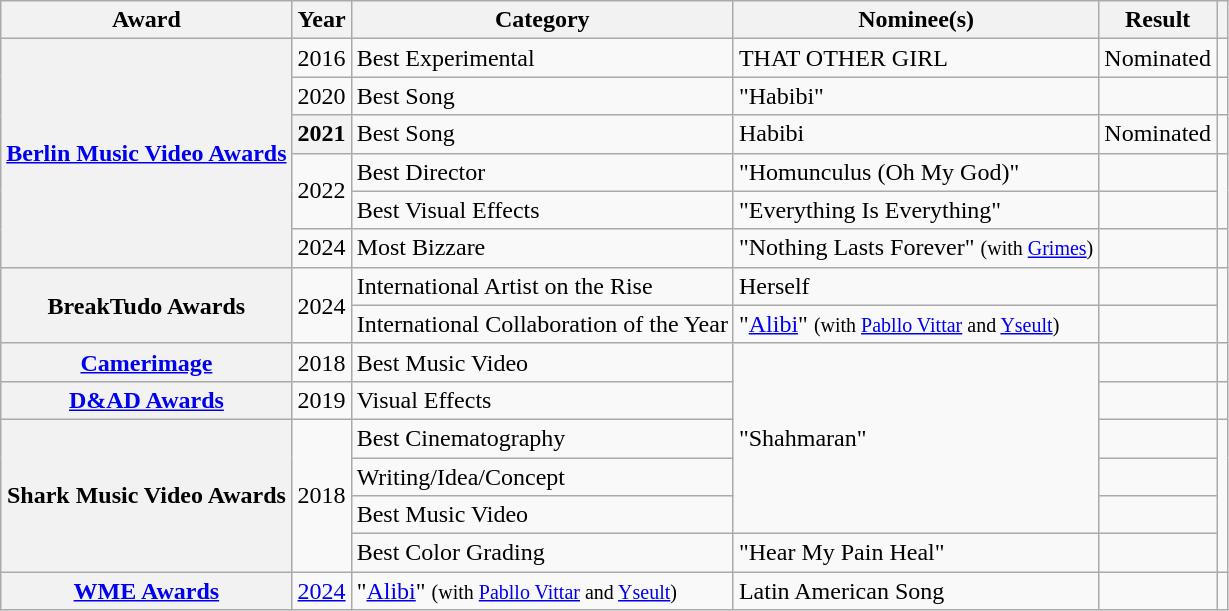<table class="wikitable sortable plainrowheaders">
<tr>
<th scope="col">Award</th>
<th scope="col">Year</th>
<th scope="col">Category</th>
<th scope="col">Nominee(s)</th>
<th scope="col">Result</th>
<th scope="col" class="unsortable"></th>
</tr>
<tr>
<th rowspan="6"><a href='#'>Berlin Music Video Awards</a></th>
<td>2016</td>
<td>Best Experimental</td>
<td>THAT OTHER GIRL</td>
<td>Nominated</td>
<td></td>
</tr>
<tr>
<td>2020</td>
<td>Best Song</td>
<td>"Habibi"</td>
<td></td>
<td></td>
</tr>
<tr>
<th>2021</th>
<td>Best Song</td>
<td>Habibi</td>
<td>Nominated</td>
<td></td>
</tr>
<tr>
<td rowspan=2>2022</td>
<td>Best Director</td>
<td>"Homunculus (Oh My God)"</td>
<td></td>
<td rowspan=2></td>
</tr>
<tr>
<td>Best Visual Effects</td>
<td>"Everything Is Everything"</td>
<td></td>
</tr>
<tr>
<td>2024</td>
<td>Most Bizzare</td>
<td>"Nothing Lasts Forever" <small>(with <a href='#'>Grimes</a>)</small></td>
<td></td>
<td></td>
</tr>
<tr>
<th scope="row" rowspan=2>BreakTudo Awards</th>
<td rowspan=2>2024</td>
<td>International Artist on the Rise</td>
<td>Herself</td>
<td></td>
<td rowspan=2></td>
</tr>
<tr>
<td>International Collaboration of the Year</td>
<td>"<a href='#'>Alibi</a>" <small>(with <a href='#'>Pabllo Vittar</a> and <a href='#'>Yseult</a>)</small></td>
<td></td>
</tr>
<tr>
<th scope="row"><a href='#'>Camerimage</a></th>
<td>2018</td>
<td>Best Music Video</td>
<td rowspan=5>"Shahmaran"</td>
<td></td>
<td></td>
</tr>
<tr>
<th scope="row"><a href='#'>D&AD Awards</a></th>
<td>2019</td>
<td>Visual Effects</td>
<td></td>
<td></td>
</tr>
<tr>
<th scope="row" rowspan=4>Shark Music Video Awards</th>
<td rowspan=4>2018</td>
<td>Best Cinematography</td>
<td></td>
<td rowspan=4></td>
</tr>
<tr>
<td>Writing/Idea/Concept</td>
<td></td>
</tr>
<tr>
<td>Best Music Video</td>
<td></td>
</tr>
<tr>
<td>Best Color Grading</td>
<td>"Hear My Pain Heal"</td>
<td></td>
</tr>
<tr>
<th scope="row"><a href='#'>WME Awards</a></th>
<td><a href='#'>2024</a></td>
<td>"<a href='#'>Alibi</a>" <small>(with <a href='#'>Pabllo Vittar</a> and <a href='#'>Yseult</a>)</small></td>
<td>Latin American Song</td>
<td></td>
<td></td>
</tr>
</table>
